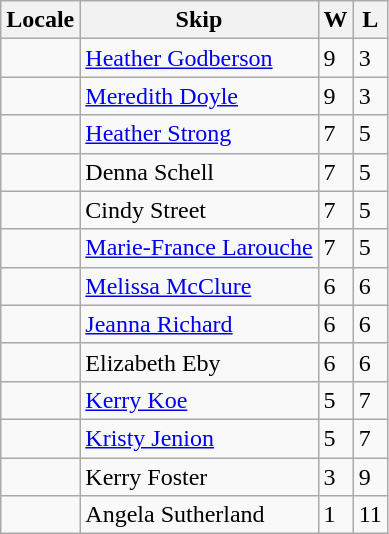<table class="wikitable" border="1">
<tr>
<th>Locale</th>
<th>Skip</th>
<th>W</th>
<th>L</th>
</tr>
<tr>
<td></td>
<td><a href='#'>Heather Godberson</a></td>
<td>9</td>
<td>3</td>
</tr>
<tr>
<td></td>
<td><a href='#'>Meredith Doyle</a></td>
<td>9</td>
<td>3</td>
</tr>
<tr>
<td></td>
<td><a href='#'>Heather Strong</a></td>
<td>7</td>
<td>5</td>
</tr>
<tr>
<td></td>
<td>Denna Schell</td>
<td>7</td>
<td>5</td>
</tr>
<tr>
<td></td>
<td>Cindy Street</td>
<td>7</td>
<td>5</td>
</tr>
<tr>
<td></td>
<td><a href='#'>Marie-France Larouche</a></td>
<td>7</td>
<td>5</td>
</tr>
<tr>
<td></td>
<td><a href='#'>Melissa McClure</a></td>
<td>6</td>
<td>6</td>
</tr>
<tr>
<td></td>
<td><a href='#'>Jeanna Richard</a></td>
<td>6</td>
<td>6</td>
</tr>
<tr>
<td></td>
<td>Elizabeth Eby</td>
<td>6</td>
<td>6</td>
</tr>
<tr>
<td></td>
<td><a href='#'>Kerry Koe</a></td>
<td>5</td>
<td>7</td>
</tr>
<tr>
<td></td>
<td><a href='#'>Kristy Jenion</a></td>
<td>5</td>
<td>7</td>
</tr>
<tr>
<td></td>
<td>Kerry Foster</td>
<td>3</td>
<td>9</td>
</tr>
<tr>
<td></td>
<td>Angela Sutherland</td>
<td>1</td>
<td>11</td>
</tr>
</table>
